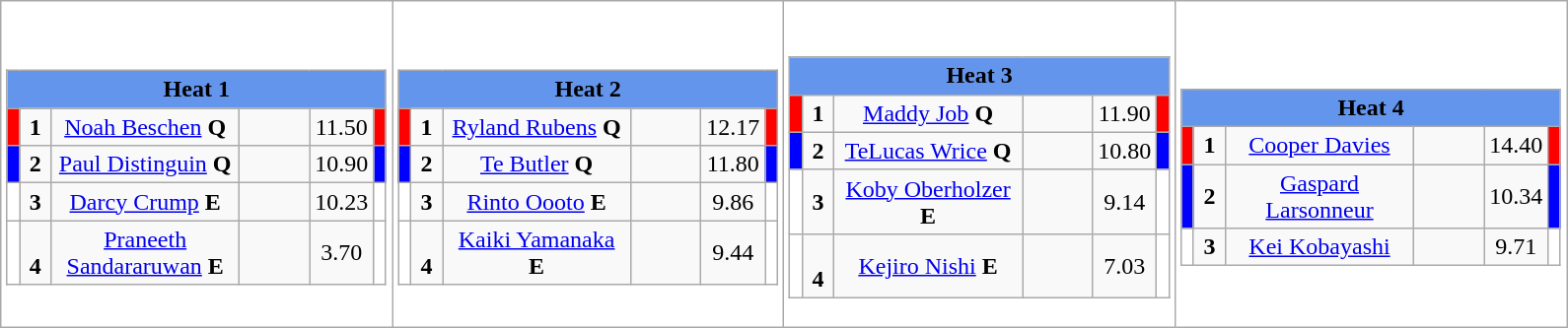<table class="wikitable" style="background:#fff;">
<tr>
<td><br><table class="wikitable" style="margin:1em auto;">
<tr>
<td colspan="8"  style="text-align:center; background:#6495ed;"><strong>Heat 1</strong></td>
</tr>
<tr>
<td style="width:01px; background: #f00;"></td>
<td style="width:14px; text-align:center;"><strong>1</strong></td>
<td style="width:120px; text-align:center;"><a href='#'>Noah Beschen</a> <strong>Q</strong></td>
<td style="width:40px; text-align:center;"></td>
<td style="width:20px; text-align:center;">11.50</td>
<td style="width:01px; background: #f00;"></td>
</tr>
<tr>
<td style="width:01px; background: #00f;"></td>
<td style="width:14px; text-align:center;"><strong>2</strong></td>
<td style="width:120px; text-align:center;"><a href='#'>Paul Distinguin</a> <strong>Q</strong></td>
<td style="width:40px; text-align:center;"></td>
<td style="width:20px; text-align:center;">10.90</td>
<td style="width:01px; background: #00f;"></td>
</tr>
<tr>
<td style="width:01px; background: #fff;"></td>
<td style="width:14px; text-align:center;"><strong>3</strong></td>
<td style="width:120px; text-align:center;"><a href='#'>Darcy Crump</a> <strong>E</strong></td>
<td style="width:40px; text-align:center;"></td>
<td style="width:20px; text-align:center;">10.23</td>
<td style="width:01px; background: #fff;"></td>
</tr>
<tr>
<td style="width:01px; background: #fff;"></td>
<td style="width:14px; text-align:center;"><br><strong>4</strong></td>
<td style="width:120px; text-align:center;"><a href='#'>Praneeth Sandararuwan</a> <strong>E</strong></td>
<td style="width:40px; text-align:center;"></td>
<td style="width:20px; text-align:center;">3.70</td>
<td style="width:01px; background: #fff;"></td>
</tr>
</table>
</td>
<td><br><table class="wikitable" style="margin:1em auto;">
<tr>
<td colspan="6"  style="text-align:center; background:#6495ed;"><strong>Heat 2</strong></td>
</tr>
<tr>
<td style="width:01px; background: #f00;"></td>
<td style="width:14px; text-align:center;"><strong>1</strong></td>
<td style="width:120px; text-align:center;"><a href='#'>Ryland Rubens</a> <strong>Q</strong></td>
<td style="width:40px; text-align:center;"></td>
<td style="width:20px; text-align:center;">12.17</td>
<td style="width:01px; background: #f00;"></td>
</tr>
<tr>
<td style="width:01px; background: #00f;"></td>
<td style="width:14px; text-align:center;"><strong>2</strong></td>
<td style="width:120px; text-align:center;"><a href='#'>Te Butler</a> <strong>Q</strong></td>
<td style="width:40px; text-align:center;"></td>
<td style="width:20px; text-align:center;">11.80</td>
<td style="width:01px; background: #00f;"></td>
</tr>
<tr>
<td style="width:01px; background: #fff;"></td>
<td style="width:14px; text-align:center;"><strong>3</strong></td>
<td style="width:120px; text-align:center;"><a href='#'>Rinto Oooto</a> <strong>E</strong></td>
<td style="width:40px; text-align:center;"></td>
<td style="width:20px; text-align:center;">9.86</td>
<td style="width:01px; background: #fff;"></td>
</tr>
<tr>
<td style="width:01px; background: #fff;"></td>
<td style="width:14px; text-align:center;"><br><strong>4</strong></td>
<td style="width:120px; text-align:center;"><a href='#'>Kaiki Yamanaka</a> <strong>E</strong></td>
<td style="width:40px; text-align:center;"></td>
<td style="width:20px; text-align:center;">9.44</td>
<td style="width:01px; background: #fff;"></td>
</tr>
</table>
</td>
<td><br><table class="wikitable" style="margin:1em auto;">
<tr>
<td colspan="6"  style="text-align:center; background:#6495ed;"><strong>Heat 3</strong></td>
</tr>
<tr>
<td style="width:01px; background: #f00;"></td>
<td style="width:14px; text-align:center;"><strong>1</strong></td>
<td style="width:120px; text-align:center;"><a href='#'>Maddy Job</a> <strong>Q</strong></td>
<td style="width:40px; text-align:center;"></td>
<td style="width:20px; text-align:center;">11.90</td>
<td style="width:01px; background: #f00;"></td>
</tr>
<tr>
<td style="width:01px; background: #00f;"></td>
<td style="width:14px; text-align:center;"><strong>2</strong></td>
<td style="width:120px; text-align:center;"><a href='#'>TeLucas Wrice</a> <strong>Q</strong></td>
<td style="width:40px; text-align:center;"></td>
<td style="width:20px; text-align:center;">10.80</td>
<td style="width:01px; background: #00f;"></td>
</tr>
<tr>
<td style="width:01px; background: #fff;"></td>
<td style="width:14px; text-align:center;"><strong>3</strong></td>
<td style="width:120px; text-align:center;"><a href='#'>Koby Oberholzer</a> <strong>E</strong></td>
<td style="width:40px; text-align:center;"></td>
<td style="width:20px; text-align:center;">9.14</td>
<td style="width:01px; background: #fff;"></td>
</tr>
<tr>
<td style="width:01px; background: #fff;"></td>
<td style="width:14px; text-align:center;"><br><strong>4</strong></td>
<td style="width:120px; text-align:center;"><a href='#'>Kejiro Nishi</a> <strong>E</strong></td>
<td style="width:40px; text-align:center;"></td>
<td style="width:20px; text-align:center;">7.03</td>
<td style="width:01px; background: #fff;"></td>
</tr>
</table>
</td>
<td><br><table class="wikitable" style="margin:1em auto;">
<tr>
<td colspan="6"  style="text-align:center; background:#6495ed;"><strong>Heat 4</strong></td>
</tr>
<tr>
<td style="width:01px; background: #f00;"></td>
<td style="width:14px; text-align:center;"><strong>1</strong></td>
<td style="width:120px; text-align:center;"><a href='#'>Cooper Davies</a></td>
<td style="width:40px; text-align:center;"></td>
<td style="width:20px; text-align:center;">14.40</td>
<td style="width:01px; background: #f00;"></td>
</tr>
<tr>
<td style="width:01px; background: #00f;"></td>
<td style="width:14px; text-align:center;"><strong>2</strong></td>
<td style="width:120px; text-align:center;"><a href='#'>Gaspard Larsonneur</a></td>
<td style="width:40px; text-align:center;"></td>
<td style="width:20px; text-align:center;">10.34</td>
<td style="width:01px; background: #00f;"></td>
</tr>
<tr>
<td style="width:01px; background: #fff;"></td>
<td style="width:14px; text-align:center;"><strong>3</strong></td>
<td style="width:120px; text-align:center;"><a href='#'>Kei Kobayashi</a></td>
<td style="width:40px; text-align:center;"></td>
<td style="width:20px; text-align:center;">9.71</td>
<td style="width:01px; background: #fff;"></td>
</tr>
</table>
</td>
</tr>
</table>
